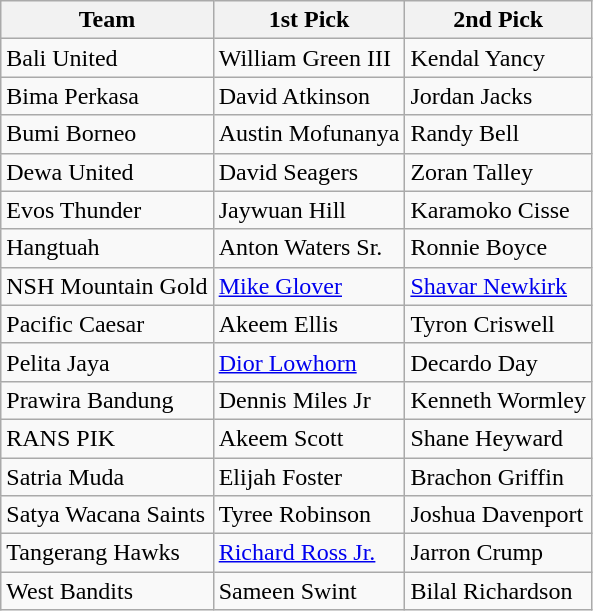<table class="wikitable sortable">
<tr>
<th>Team</th>
<th>1st Pick</th>
<th>2nd Pick</th>
</tr>
<tr>
<td>Bali United</td>
<td> William Green III</td>
<td> Kendal Yancy</td>
</tr>
<tr>
<td>Bima Perkasa</td>
<td> David Atkinson</td>
<td> Jordan Jacks</td>
</tr>
<tr>
<td>Bumi Borneo</td>
<td> Austin Mofunanya</td>
<td> Randy Bell</td>
</tr>
<tr>
<td>Dewa United</td>
<td> David Seagers</td>
<td> Zoran Talley</td>
</tr>
<tr>
<td>Evos Thunder</td>
<td> Jaywuan Hill</td>
<td> Karamoko Cisse</td>
</tr>
<tr>
<td>Hangtuah</td>
<td> Anton Waters Sr.</td>
<td> Ronnie Boyce</td>
</tr>
<tr>
<td>NSH Mountain Gold</td>
<td> <a href='#'>Mike Glover</a></td>
<td> <a href='#'>Shavar Newkirk</a></td>
</tr>
<tr>
<td>Pacific Caesar</td>
<td> Akeem Ellis</td>
<td> Tyron Criswell</td>
</tr>
<tr>
<td>Pelita Jaya</td>
<td> <a href='#'>Dior Lowhorn</a></td>
<td> Decardo Day</td>
</tr>
<tr>
<td>Prawira Bandung</td>
<td> Dennis Miles Jr</td>
<td> Kenneth Wormley</td>
</tr>
<tr>
<td>RANS PIK</td>
<td> Akeem Scott</td>
<td> Shane Heyward</td>
</tr>
<tr>
<td>Satria Muda</td>
<td> Elijah Foster</td>
<td> Brachon Griffin</td>
</tr>
<tr>
<td>Satya Wacana Saints</td>
<td> Tyree Robinson</td>
<td> Joshua Davenport</td>
</tr>
<tr>
<td>Tangerang Hawks</td>
<td> <a href='#'>Richard Ross Jr.</a></td>
<td> Jarron Crump</td>
</tr>
<tr>
<td>West Bandits</td>
<td> Sameen Swint</td>
<td> Bilal Richardson</td>
</tr>
</table>
